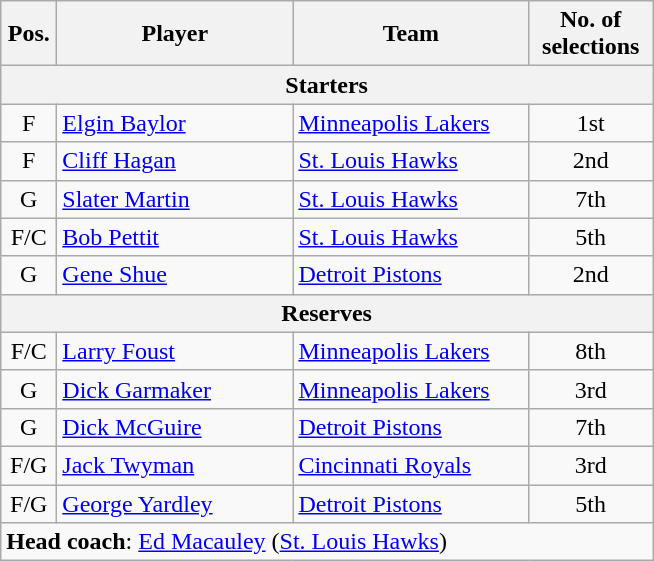<table class="wikitable">
<tr>
<th scope="col" width="30px">Pos.</th>
<th scope="col" width="150px">Player</th>
<th scope="col" width="150px">Team</th>
<th scope="col" width="75px">No. of selections</th>
</tr>
<tr>
<th scope="col" colspan="4">Starters</th>
</tr>
<tr>
<td style="text-align:center">F</td>
<td><a href='#'>Elgin Baylor</a></td>
<td><a href='#'>Minneapolis Lakers</a></td>
<td style="text-align:center">1st</td>
</tr>
<tr>
<td style="text-align:center">F</td>
<td><a href='#'>Cliff Hagan</a></td>
<td><a href='#'>St. Louis Hawks</a></td>
<td style="text-align:center">2nd</td>
</tr>
<tr>
<td style="text-align:center">G</td>
<td><a href='#'>Slater Martin</a></td>
<td><a href='#'>St. Louis Hawks</a></td>
<td style="text-align:center">7th</td>
</tr>
<tr>
<td style="text-align:center">F/C</td>
<td><a href='#'>Bob Pettit</a></td>
<td><a href='#'>St. Louis Hawks</a></td>
<td style="text-align:center">5th</td>
</tr>
<tr>
<td style="text-align:center">G</td>
<td><a href='#'>Gene Shue</a></td>
<td><a href='#'>Detroit Pistons</a></td>
<td style="text-align:center">2nd</td>
</tr>
<tr>
<th scope="col" colspan="4">Reserves</th>
</tr>
<tr>
<td style="text-align:center">F/C</td>
<td><a href='#'>Larry Foust</a></td>
<td><a href='#'>Minneapolis Lakers</a></td>
<td style="text-align:center">8th</td>
</tr>
<tr>
<td style="text-align:center">G</td>
<td><a href='#'>Dick Garmaker</a></td>
<td><a href='#'>Minneapolis Lakers</a></td>
<td style="text-align:center">3rd</td>
</tr>
<tr>
<td style="text-align:center">G</td>
<td><a href='#'>Dick McGuire</a></td>
<td><a href='#'>Detroit Pistons</a></td>
<td style="text-align:center">7th</td>
</tr>
<tr>
<td style="text-align:center">F/G</td>
<td><a href='#'>Jack Twyman</a></td>
<td><a href='#'>Cincinnati Royals</a></td>
<td style="text-align:center">3rd</td>
</tr>
<tr>
<td style="text-align:center">F/G</td>
<td><a href='#'>George Yardley</a></td>
<td><a href='#'>Detroit Pistons</a></td>
<td style="text-align:center">5th</td>
</tr>
<tr>
<td colspan="4"><strong>Head coach</strong>: <a href='#'>Ed Macauley</a> (<a href='#'>St. Louis Hawks</a>)</td>
</tr>
</table>
